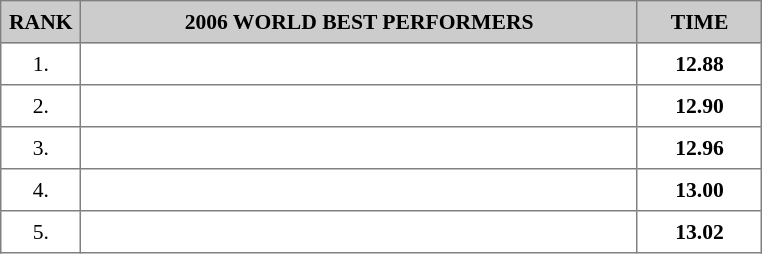<table border="1" cellspacing="2" cellpadding="5" style="border-collapse: collapse; font-size: 90%;">
<tr style="background:#ccc;">
<th>RANK</th>
<th style="text-align:center; width:25em;">2006 WORLD BEST PERFORMERS</th>
<th style="text-align:center; width:5em;">TIME</th>
</tr>
<tr>
<td style="text-align:center;">1.</td>
<td></td>
<td style="text-align:center;"><strong>12.88</strong></td>
</tr>
<tr>
<td style="text-align:center;">2.</td>
<td></td>
<td style="text-align:center;"><strong>12.90</strong></td>
</tr>
<tr>
<td style="text-align:center;">3.</td>
<td></td>
<td style="text-align:center;"><strong>12.96</strong></td>
</tr>
<tr>
<td style="text-align:center;">4.</td>
<td></td>
<td style="text-align:center;"><strong>13.00</strong></td>
</tr>
<tr>
<td style="text-align:center;">5.</td>
<td></td>
<td style="text-align:center;"><strong>13.02</strong></td>
</tr>
</table>
